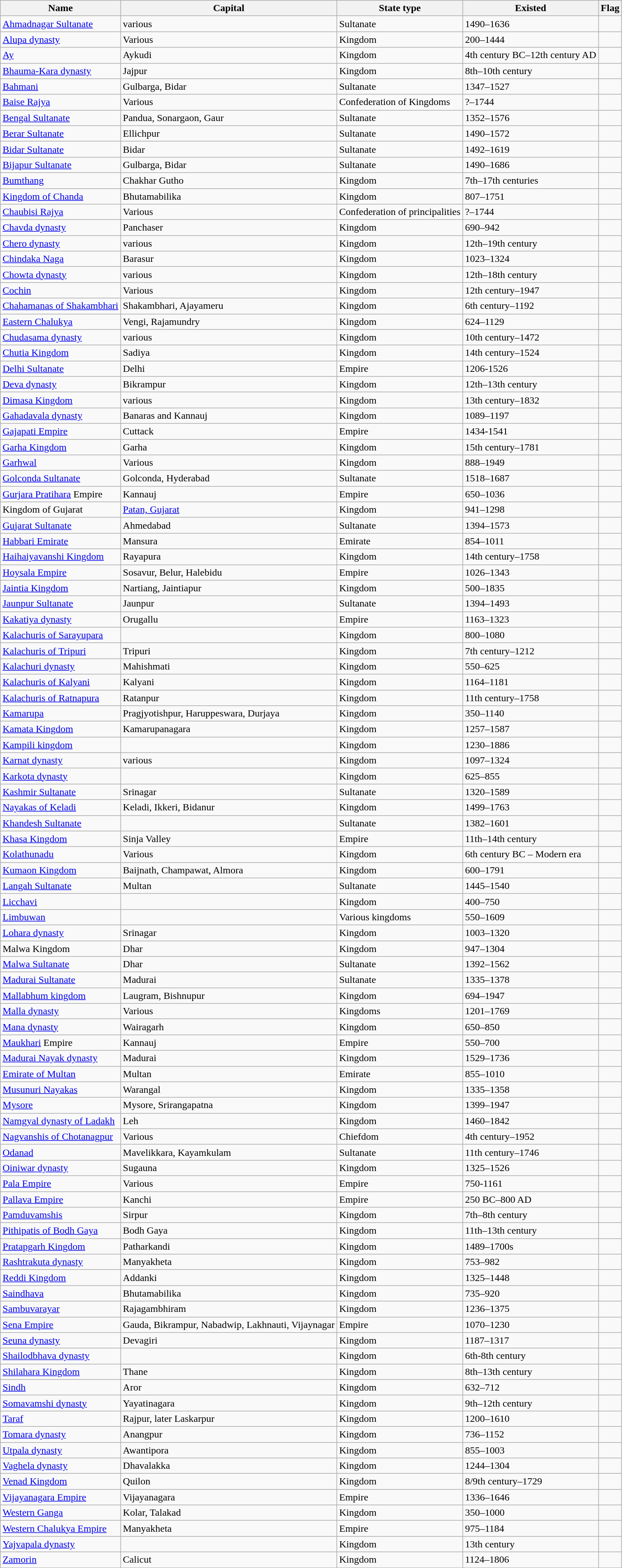<table class="wikitable sortable" border="1">
<tr>
<th>Name</th>
<th>Capital</th>
<th>State type</th>
<th>Existed</th>
<th>Flag</th>
</tr>
<tr>
<td><a href='#'>Ahmadnagar Sultanate</a></td>
<td>various</td>
<td>Sultanate</td>
<td>1490–1636</td>
<td></td>
</tr>
<tr>
<td><a href='#'>Alupa dynasty</a></td>
<td>Various</td>
<td>Kingdom</td>
<td>200–1444</td>
<td></td>
</tr>
<tr>
<td><a href='#'>Ay</a></td>
<td>Aykudi</td>
<td>Kingdom</td>
<td>4th century BC–12th century AD</td>
<td></td>
</tr>
<tr>
<td><a href='#'>Bhauma-Kara dynasty</a></td>
<td>Jajpur</td>
<td>Kingdom</td>
<td>8th–10th century</td>
<td></td>
</tr>
<tr>
<td><a href='#'>Bahmani</a></td>
<td>Gulbarga, Bidar</td>
<td>Sultanate</td>
<td>1347–1527</td>
<td></td>
</tr>
<tr>
<td><a href='#'>Baise Rajya</a></td>
<td>Various</td>
<td>Confederation of Kingdoms</td>
<td>?–1744</td>
<td></td>
</tr>
<tr>
<td><a href='#'>Bengal Sultanate</a></td>
<td>Pandua, Sonargaon, Gaur</td>
<td>Sultanate</td>
<td>1352–1576</td>
<td></td>
</tr>
<tr>
<td><a href='#'>Berar Sultanate</a></td>
<td>Ellichpur</td>
<td>Sultanate</td>
<td>1490–1572</td>
<td></td>
</tr>
<tr>
<td><a href='#'>Bidar Sultanate</a></td>
<td>Bidar</td>
<td>Sultanate</td>
<td>1492–1619</td>
<td></td>
</tr>
<tr>
<td><a href='#'>Bijapur Sultanate</a></td>
<td>Gulbarga, Bidar</td>
<td>Sultanate</td>
<td>1490–1686</td>
<td></td>
</tr>
<tr>
<td><a href='#'>Bumthang</a></td>
<td>Chakhar Gutho</td>
<td>Kingdom</td>
<td>7th–17th centuries</td>
<td></td>
</tr>
<tr>
<td><a href='#'>Kingdom of Chanda</a></td>
<td>Bhutamabilika</td>
<td>Kingdom</td>
<td>807–1751</td>
<td></td>
</tr>
<tr>
<td><a href='#'>Chaubisi Rajya</a></td>
<td>Various</td>
<td>Confederation of principalities</td>
<td>?–1744</td>
<td></td>
</tr>
<tr>
<td><a href='#'>Chavda dynasty</a></td>
<td>Panchaser</td>
<td>Kingdom</td>
<td>690–942</td>
<td></td>
</tr>
<tr>
<td><a href='#'>Chero dynasty</a></td>
<td>various</td>
<td>Kingdom</td>
<td>12th–19th century</td>
<td></td>
</tr>
<tr>
<td><a href='#'>Chindaka Naga</a></td>
<td>Barasur</td>
<td>Kingdom</td>
<td>1023–1324</td>
<td></td>
</tr>
<tr>
<td><a href='#'>Chowta dynasty</a></td>
<td>various</td>
<td>Kingdom</td>
<td>12th–18th century</td>
<td></td>
</tr>
<tr>
<td><a href='#'>Cochin</a></td>
<td>Various</td>
<td>Kingdom</td>
<td>12th century–1947</td>
<td></td>
</tr>
<tr>
<td><a href='#'>Chahamanas of Shakambhari</a></td>
<td>Shakambhari, Ajayameru</td>
<td>Kingdom</td>
<td>6th century–1192</td>
<td></td>
</tr>
<tr>
<td><a href='#'>Eastern Chalukya</a></td>
<td>Vengi, Rajamundry</td>
<td>Kingdom</td>
<td>624–1129</td>
<td></td>
</tr>
<tr>
<td><a href='#'>Chudasama dynasty</a></td>
<td>various</td>
<td>Kingdom</td>
<td>10th century–1472</td>
<td></td>
</tr>
<tr>
<td><a href='#'>Chutia Kingdom</a></td>
<td>Sadiya</td>
<td>Kingdom</td>
<td>14th century–1524</td>
<td></td>
</tr>
<tr>
<td><a href='#'>Delhi Sultanate</a></td>
<td>Delhi</td>
<td>Empire</td>
<td>1206-1526</td>
<td></td>
</tr>
<tr>
<td><a href='#'>Deva dynasty</a></td>
<td>Bikrampur</td>
<td>Kingdom</td>
<td>12th–13th century</td>
<td></td>
</tr>
<tr>
<td><a href='#'>Dimasa Kingdom</a></td>
<td>various</td>
<td>Kingdom</td>
<td>13th century–1832</td>
<td></td>
</tr>
<tr>
<td><a href='#'>Gahadavala dynasty</a></td>
<td>Banaras and Kannauj</td>
<td>Kingdom</td>
<td>1089–1197</td>
<td></td>
</tr>
<tr>
<td><a href='#'>Gajapati Empire</a></td>
<td>Cuttack</td>
<td>Empire</td>
<td>1434-1541</td>
<td></td>
</tr>
<tr>
<td><a href='#'>Garha Kingdom</a></td>
<td>Garha</td>
<td>Kingdom</td>
<td>15th century–1781</td>
<td></td>
</tr>
<tr>
<td><a href='#'>Garhwal</a></td>
<td>Various</td>
<td>Kingdom</td>
<td>888–1949</td>
<td></td>
</tr>
<tr>
<td><a href='#'>Golconda Sultanate</a></td>
<td>Golconda, Hyderabad</td>
<td>Sultanate</td>
<td>1518–1687</td>
<td></td>
</tr>
<tr>
<td><a href='#'>Gurjara Pratihara</a> Empire</td>
<td>Kannauj</td>
<td>Empire</td>
<td>650–1036</td>
<td></td>
</tr>
<tr>
<td>Kingdom of Gujarat</td>
<td><a href='#'>Patan, Gujarat</a></td>
<td>Kingdom</td>
<td>941–1298</td>
<td></td>
</tr>
<tr>
<td><a href='#'>Gujarat Sultanate</a></td>
<td>Ahmedabad</td>
<td>Sultanate</td>
<td>1394–1573</td>
<td></td>
</tr>
<tr>
<td><a href='#'>Habbari Emirate</a></td>
<td>Mansura</td>
<td>Emirate</td>
<td>854–1011</td>
<td></td>
</tr>
<tr>
<td><a href='#'>Haihaiyavanshi Kingdom</a></td>
<td>Rayapura</td>
<td>Kingdom</td>
<td>14th century–1758</td>
<td></td>
</tr>
<tr>
<td><a href='#'>Hoysala Empire</a></td>
<td>Sosavur, Belur, Halebidu</td>
<td>Empire</td>
<td>1026–1343</td>
<td></td>
</tr>
<tr>
<td><a href='#'>Jaintia Kingdom</a></td>
<td>Nartiang, Jaintiapur</td>
<td>Kingdom</td>
<td>500–1835</td>
<td></td>
</tr>
<tr>
<td><a href='#'>Jaunpur Sultanate</a></td>
<td>Jaunpur</td>
<td>Sultanate</td>
<td>1394–1493</td>
<td></td>
</tr>
<tr>
<td><a href='#'>Kakatiya dynasty</a></td>
<td>Orugallu</td>
<td>Empire</td>
<td>1163–1323</td>
<td></td>
</tr>
<tr>
<td><a href='#'>Kalachuris of Sarayupara</a></td>
<td></td>
<td>Kingdom</td>
<td>800–1080</td>
<td></td>
</tr>
<tr>
<td><a href='#'>Kalachuris of Tripuri</a></td>
<td>Tripuri</td>
<td>Kingdom</td>
<td>7th century–1212</td>
<td></td>
</tr>
<tr>
<td><a href='#'>Kalachuri dynasty</a></td>
<td>Mahishmati</td>
<td>Kingdom</td>
<td>550–625</td>
<td></td>
</tr>
<tr>
<td><a href='#'>Kalachuris of Kalyani</a></td>
<td>Kalyani</td>
<td>Kingdom</td>
<td>1164–1181</td>
<td></td>
</tr>
<tr>
<td><a href='#'>Kalachuris of Ratnapura</a></td>
<td>Ratanpur</td>
<td>Kingdom</td>
<td>11th century–1758</td>
<td></td>
</tr>
<tr>
<td><a href='#'>Kamarupa</a></td>
<td>Pragjyotishpur, Haruppeswara, Durjaya</td>
<td>Kingdom</td>
<td>350–1140</td>
<td></td>
</tr>
<tr>
<td><a href='#'>Kamata Kingdom</a></td>
<td>Kamarupanagara</td>
<td>Kingdom</td>
<td>1257–1587</td>
<td></td>
</tr>
<tr>
<td><a href='#'>Kampili kingdom</a></td>
<td></td>
<td>Kingdom</td>
<td>1230–1886</td>
<td></td>
</tr>
<tr>
<td><a href='#'>Karnat dynasty</a></td>
<td>various</td>
<td>Kingdom</td>
<td>1097–1324</td>
<td></td>
</tr>
<tr>
<td><a href='#'>Karkota dynasty</a></td>
<td></td>
<td>Kingdom</td>
<td>625–855</td>
<td></td>
</tr>
<tr>
<td><a href='#'>Kashmir Sultanate</a></td>
<td>Srinagar</td>
<td>Sultanate</td>
<td>1320–1589</td>
<td></td>
</tr>
<tr>
<td><a href='#'>Nayakas of Keladi</a></td>
<td>Keladi, Ikkeri, Bidanur</td>
<td>Kingdom</td>
<td>1499–1763</td>
<td></td>
</tr>
<tr>
<td><a href='#'>Khandesh Sultanate</a></td>
<td></td>
<td>Sultanate</td>
<td>1382–1601</td>
<td></td>
</tr>
<tr>
<td><a href='#'>Khasa Kingdom</a></td>
<td>Sinja Valley</td>
<td>Empire</td>
<td>11th–14th century</td>
<td></td>
</tr>
<tr>
<td><a href='#'>Kolathunadu</a></td>
<td>Various</td>
<td>Kingdom</td>
<td>6th century BC – Modern era</td>
<td></td>
</tr>
<tr>
<td><a href='#'>Kumaon Kingdom</a></td>
<td>Baijnath, Champawat, Almora</td>
<td>Kingdom</td>
<td>600–1791</td>
<td></td>
</tr>
<tr>
<td><a href='#'>Langah Sultanate</a></td>
<td>Multan</td>
<td>Sultanate</td>
<td>1445–1540</td>
<td></td>
</tr>
<tr>
<td><a href='#'>Licchavi</a></td>
<td></td>
<td>Kingdom</td>
<td>400–750</td>
<td></td>
</tr>
<tr>
<td><a href='#'>Limbuwan</a></td>
<td></td>
<td>Various kingdoms</td>
<td>550–1609</td>
<td></td>
</tr>
<tr>
<td><a href='#'>Lohara dynasty</a></td>
<td>Srinagar</td>
<td>Kingdom</td>
<td>1003–1320</td>
<td></td>
</tr>
<tr>
<td>Malwa Kingdom</td>
<td>Dhar</td>
<td>Kingdom</td>
<td>947–1304</td>
<td></td>
</tr>
<tr>
<td><a href='#'>Malwa Sultanate</a></td>
<td>Dhar</td>
<td>Sultanate</td>
<td>1392–1562</td>
<td></td>
</tr>
<tr>
<td><a href='#'>Madurai Sultanate</a></td>
<td>Madurai</td>
<td>Sultanate</td>
<td>1335–1378</td>
<td></td>
</tr>
<tr>
<td><a href='#'>Mallabhum kingdom</a></td>
<td>Laugram, Bishnupur</td>
<td>Kingdom</td>
<td>694–1947</td>
<td></td>
</tr>
<tr>
<td><a href='#'>Malla dynasty</a></td>
<td>Various</td>
<td>Kingdoms</td>
<td>1201–1769</td>
<td></td>
</tr>
<tr>
<td><a href='#'>Mana dynasty</a></td>
<td>Wairagarh</td>
<td>Kingdom</td>
<td>650–850</td>
<td></td>
</tr>
<tr>
<td><a href='#'>Maukhari</a> Empire</td>
<td>Kannauj</td>
<td>Empire</td>
<td>550–700</td>
<td></td>
</tr>
<tr>
<td><a href='#'>Madurai Nayak dynasty</a></td>
<td>Madurai</td>
<td>Kingdom</td>
<td>1529–1736</td>
<td></td>
</tr>
<tr>
<td><a href='#'>Emirate of Multan</a></td>
<td>Multan</td>
<td>Emirate</td>
<td>855–1010</td>
<td></td>
</tr>
<tr>
<td><a href='#'>Musunuri Nayakas</a></td>
<td>Warangal</td>
<td>Kingdom</td>
<td>1335–1358</td>
<td></td>
</tr>
<tr>
<td><a href='#'>Mysore</a></td>
<td>Mysore, Srirangapatna</td>
<td>Kingdom</td>
<td>1399–1947</td>
<td></td>
</tr>
<tr>
<td><a href='#'>Namgyal dynasty of Ladakh</a></td>
<td>Leh</td>
<td>Kingdom</td>
<td>1460–1842</td>
<td></td>
</tr>
<tr>
<td><a href='#'>Nagvanshis of Chotanagpur</a></td>
<td>Various</td>
<td>Chiefdom</td>
<td>4th century–1952</td>
<td></td>
</tr>
<tr>
<td><a href='#'>Odanad</a></td>
<td>Mavelikkara, Kayamkulam</td>
<td>Sultanate</td>
<td>11th century–1746</td>
<td></td>
</tr>
<tr>
<td><a href='#'>Oiniwar dynasty</a></td>
<td>Sugauna</td>
<td>Kingdom</td>
<td>1325–1526</td>
<td></td>
</tr>
<tr>
<td><a href='#'>Pala Empire</a></td>
<td>Various</td>
<td>Empire</td>
<td>750-1161</td>
<td></td>
</tr>
<tr>
<td><a href='#'>Pallava Empire</a></td>
<td>Kanchi</td>
<td>Empire</td>
<td>250 BC–800 AD</td>
<td></td>
</tr>
<tr>
<td><a href='#'>Pamduvamshis</a></td>
<td>Sirpur</td>
<td>Kingdom</td>
<td>7th–8th century</td>
<td></td>
</tr>
<tr>
<td><a href='#'>Pithipatis of Bodh Gaya</a></td>
<td>Bodh Gaya</td>
<td>Kingdom</td>
<td>11th–13th century</td>
<td></td>
</tr>
<tr>
<td><a href='#'>Pratapgarh Kingdom</a></td>
<td>Patharkandi</td>
<td>Kingdom</td>
<td>1489–1700s</td>
<td></td>
</tr>
<tr>
<td><a href='#'>Rashtrakuta dynasty</a></td>
<td>Manyakheta</td>
<td>Kingdom</td>
<td>753–982</td>
<td></td>
</tr>
<tr>
<td><a href='#'>Reddi Kingdom</a></td>
<td>Addanki</td>
<td>Kingdom</td>
<td>1325–1448</td>
<td></td>
</tr>
<tr>
<td><a href='#'>Saindhava</a></td>
<td>Bhutamabilika</td>
<td>Kingdom</td>
<td>735–920</td>
<td></td>
</tr>
<tr>
<td><a href='#'>Sambuvarayar</a></td>
<td>Rajagambhiram</td>
<td>Kingdom</td>
<td>1236–1375</td>
<td></td>
</tr>
<tr>
<td><a href='#'>Sena Empire</a></td>
<td>Gauda, Bikrampur, Nabadwip, Lakhnauti, Vijaynagar</td>
<td>Empire</td>
<td>1070–1230</td>
<td></td>
</tr>
<tr>
<td><a href='#'>Seuna dynasty</a></td>
<td>Devagiri</td>
<td>Kingdom</td>
<td>1187–1317</td>
<td></td>
</tr>
<tr>
<td><a href='#'>Shailodbhava dynasty</a></td>
<td></td>
<td>Kingdom</td>
<td>6th-8th century</td>
<td></td>
</tr>
<tr>
<td><a href='#'>Shilahara Kingdom</a></td>
<td>Thane</td>
<td>Kingdom</td>
<td>8th–13th century</td>
<td></td>
</tr>
<tr>
<td><a href='#'>Sindh</a></td>
<td>Aror</td>
<td>Kingdom</td>
<td>632–712</td>
<td></td>
</tr>
<tr>
<td><a href='#'>Somavamshi dynasty</a></td>
<td>Yayatinagara</td>
<td>Kingdom</td>
<td>9th–12th century</td>
<td></td>
</tr>
<tr>
<td><a href='#'>Taraf</a></td>
<td>Rajpur, later Laskarpur</td>
<td>Kingdom</td>
<td>1200–1610</td>
<td></td>
</tr>
<tr>
<td><a href='#'>Tomara dynasty</a></td>
<td>Anangpur</td>
<td>Kingdom</td>
<td>736–1152</td>
<td></td>
</tr>
<tr>
<td><a href='#'>Utpala dynasty</a></td>
<td>Awantipora</td>
<td>Kingdom</td>
<td>855–1003</td>
<td></td>
</tr>
<tr>
<td><a href='#'>Vaghela dynasty</a></td>
<td>Dhavalakka</td>
<td>Kingdom</td>
<td>1244–1304</td>
<td></td>
</tr>
<tr>
<td><a href='#'>Venad Kingdom</a></td>
<td>Quilon</td>
<td>Kingdom</td>
<td>8/9th century–1729</td>
<td></td>
</tr>
<tr>
<td><a href='#'>Vijayanagara Empire</a></td>
<td>Vijayanagara</td>
<td>Empire</td>
<td>1336–1646</td>
<td></td>
</tr>
<tr>
<td><a href='#'>Western Ganga</a></td>
<td>Kolar, Talakad</td>
<td>Kingdom</td>
<td>350–1000</td>
<td></td>
</tr>
<tr>
<td><a href='#'>Western Chalukya Empire</a></td>
<td>Manyakheta</td>
<td>Empire</td>
<td>975–1184</td>
<td></td>
</tr>
<tr>
<td><a href='#'>Yajvapala dynasty</a></td>
<td></td>
<td>Kingdom</td>
<td>13th century</td>
<td></td>
</tr>
<tr>
<td><a href='#'>Zamorin</a></td>
<td>Calicut</td>
<td>Kingdom</td>
<td>1124–1806</td>
<td></td>
</tr>
</table>
